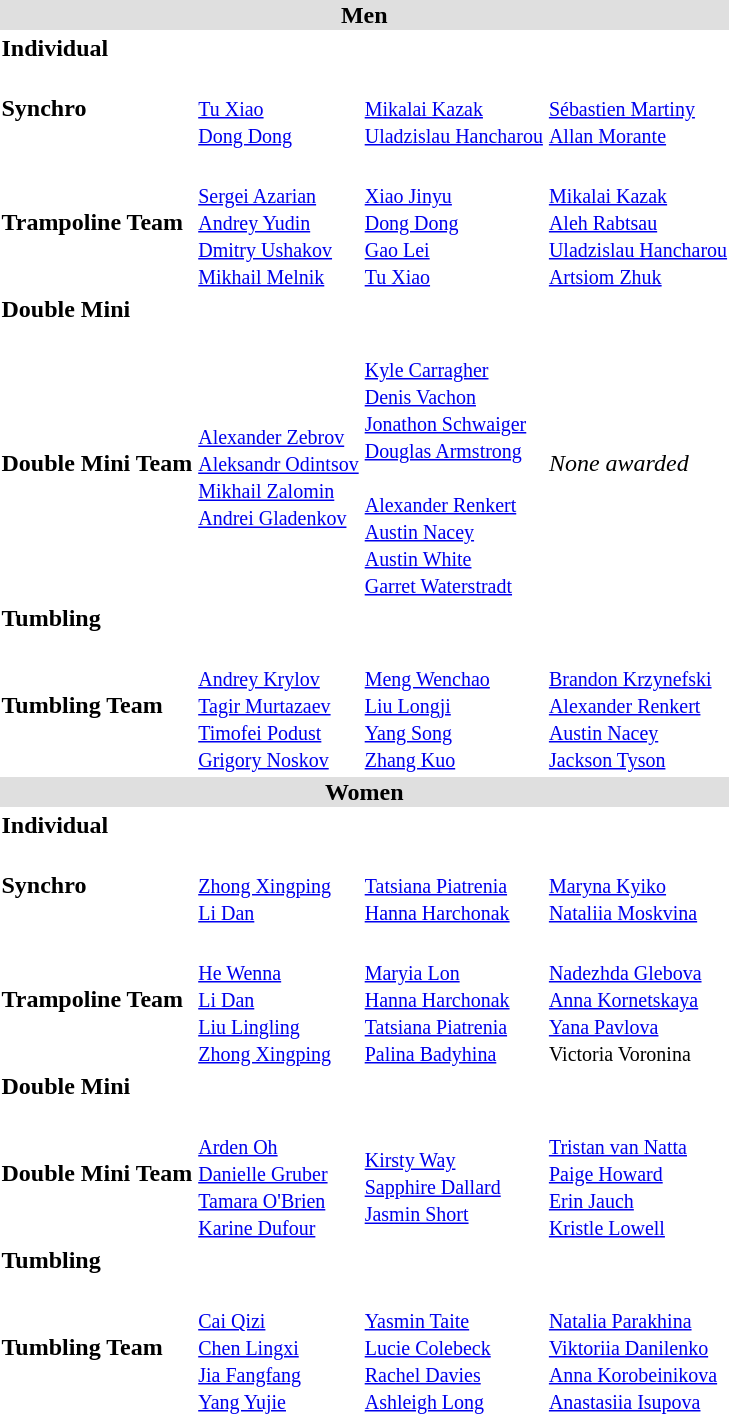<table>
<tr bgcolor="DFDFDF">
<td colspan="4" align="center"><strong>Men</strong></td>
</tr>
<tr>
<th scope=row style="text-align:left">Individual</th>
<td></td>
<td></td>
<td></td>
</tr>
<tr>
<th scope=row style="text-align:left">Synchro</th>
<td><br><small><a href='#'>Tu Xiao</a><br><a href='#'>Dong Dong</a></small></td>
<td><br><small><a href='#'>Mikalai Kazak</a><br><a href='#'>Uladzislau Hancharou</a></small></td>
<td><br><small><a href='#'>Sébastien Martiny</a><br><a href='#'>Allan Morante</a></small></td>
</tr>
<tr>
<th scope=row style="text-align:left">Trampoline Team</th>
<td><br><small> <a href='#'>Sergei Azarian</a><br><a href='#'>Andrey Yudin</a><br><a href='#'>Dmitry Ushakov</a><br><a href='#'>Mikhail Melnik</a> </small></td>
<td><br><small> <a href='#'>Xiao Jinyu</a><br><a href='#'>Dong Dong</a><br><a href='#'>Gao Lei</a><br><a href='#'>Tu Xiao</a> </small></td>
<td><br><small> <a href='#'>Mikalai Kazak</a><br><a href='#'>Aleh Rabtsau</a><br><a href='#'>Uladzislau Hancharou</a><br><a href='#'>Artsiom Zhuk</a> </small></td>
</tr>
<tr>
<th scope=row style="text-align:left">Double Mini</th>
<td></td>
<td></td>
<td></td>
</tr>
<tr>
<th scope=row style="text-align:left">Double Mini Team</th>
<td><br><small> <a href='#'>Alexander Zebrov</a><br><a href='#'>Aleksandr Odintsov</a><br><a href='#'>Mikhail Zalomin</a><br><a href='#'>Andrei Gladenkov</a> </small></td>
<td><br><small> <a href='#'>Kyle Carragher</a><br><a href='#'>Denis Vachon</a><br><a href='#'>Jonathon Schwaiger</a><br><a href='#'>Douglas Armstrong</a> </small><br><br><small> <a href='#'>Alexander Renkert</a><br><a href='#'>Austin Nacey</a><br><a href='#'>Austin White</a><br><a href='#'>Garret Waterstradt</a> </small></td>
<td><em>None awarded</em></td>
</tr>
<tr>
<th scope=row style="text-align:left">Tumbling</th>
<td></td>
<td></td>
<td></td>
</tr>
<tr>
<th scope=row style="text-align:left">Tumbling Team</th>
<td><br><small> <a href='#'>Andrey Krylov</a><br><a href='#'>Tagir Murtazaev</a><br><a href='#'>Timofei Podust</a><br><a href='#'>Grigory Noskov</a> </small></td>
<td><br><small> <a href='#'>Meng Wenchao</a><br><a href='#'>Liu Longji</a><br><a href='#'>Yang Song</a><br><a href='#'>Zhang Kuo</a> </small></td>
<td><br><small> <a href='#'>Brandon Krzynefski</a><br><a href='#'>Alexander Renkert</a><br><a href='#'>Austin Nacey</a><br><a href='#'>Jackson Tyson</a> </small></td>
</tr>
<tr bgcolor="DFDFDF">
<td colspan="4" align="center"><strong>Women</strong></td>
</tr>
<tr>
<th scope=row style="text-align:left">Individual</th>
<td></td>
<td></td>
<td></td>
</tr>
<tr>
<th scope=row style="text-align:left">Synchro</th>
<td><br><small><a href='#'>Zhong Xingping</a><br><a href='#'>Li Dan</a></small></td>
<td><br><small><a href='#'>Tatsiana Piatrenia</a><br><a href='#'>Hanna Harchonak</a></small></td>
<td><br><small><a href='#'>Maryna Kyiko</a><br><a href='#'>Nataliia Moskvina</a></small></td>
</tr>
<tr>
<th scope=row style="text-align:left">Trampoline Team</th>
<td><br><small> <a href='#'>He Wenna</a><br><a href='#'>Li Dan</a><br><a href='#'>Liu Lingling</a><br><a href='#'>Zhong Xingping</a> </small></td>
<td><br><small> <a href='#'>Maryia Lon</a><br><a href='#'>Hanna Harchonak</a><br><a href='#'>Tatsiana Piatrenia</a><br><a href='#'>Palina Badyhina</a> </small></td>
<td><br><small> <a href='#'>Nadezhda Glebova</a><br><a href='#'>Anna Kornetskaya</a><br><a href='#'>Yana Pavlova</a><br>Victoria Voronina </small></td>
</tr>
<tr>
<th scope=row style="text-align:left">Double Mini</th>
<td></td>
<td></td>
<td></td>
</tr>
<tr>
<th scope=row style="text-align:left">Double Mini Team</th>
<td><br><small> <a href='#'>Arden Oh</a><br><a href='#'>Danielle Gruber</a><br><a href='#'>Tamara O'Brien</a><br><a href='#'>Karine Dufour</a> </small></td>
<td><br><small> <a href='#'>Kirsty Way</a><br><a href='#'>Sapphire Dallard</a><br><a href='#'>Jasmin Short</a> </small></td>
<td><br><small> <a href='#'>Tristan van Natta</a><br><a href='#'>Paige Howard</a><br><a href='#'>Erin Jauch</a><br><a href='#'>Kristle Lowell</a> </small></td>
</tr>
<tr>
<th scope=row style="text-align:left">Tumbling</th>
<td></td>
<td></td>
<td><br></td>
</tr>
<tr>
<th scope=row style="text-align:left">Tumbling Team</th>
<td><br><small> <a href='#'>Cai Qizi</a><br><a href='#'>Chen Lingxi</a><br><a href='#'>Jia Fangfang</a><br><a href='#'>Yang Yujie</a> </small></td>
<td><br><small> <a href='#'>Yasmin Taite</a><br><a href='#'>Lucie Colebeck</a><br><a href='#'>Rachel Davies</a><br><a href='#'>Ashleigh Long</a> </small></td>
<td><br><small> <a href='#'>Natalia Parakhina</a><br><a href='#'>Viktoriia Danilenko</a><br><a href='#'>Anna Korobeinikova</a><br><a href='#'>Anastasiia Isupova</a> </small></td>
</tr>
</table>
